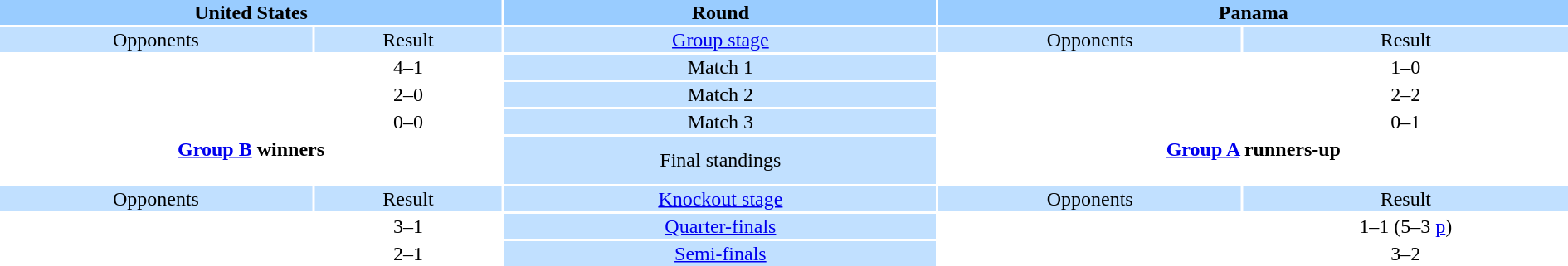<table style="width:100%; text-align:center">
<tr style="vertical-align:top; background:#99CCFF">
<th colspan="2">United States</th>
<th>Round</th>
<th colspan="2">Panama</th>
</tr>
<tr style="vertical-align:top; background:#C1E0FF">
<td>Opponents</td>
<td>Result</td>
<td><a href='#'>Group stage</a></td>
<td>Opponents</td>
<td>Result</td>
</tr>
<tr>
<td align="left"></td>
<td>4–1</td>
<td style="background:#C1E0FF">Match 1</td>
<td align="left"></td>
<td>1–0</td>
</tr>
<tr>
<td align="left"></td>
<td>2–0</td>
<td style="background:#C1E0FF">Match 2</td>
<td align="left"></td>
<td>2–2</td>
</tr>
<tr>
<td align="left"></td>
<td>0–0</td>
<td style="background:#C1E0FF">Match 3</td>
<td align="left"></td>
<td>0–1</td>
</tr>
<tr>
<td colspan="2" style="text-align:center"><strong><a href='#'>Group B</a> winners</strong><br><div><br></div></td>
<td style="background:#C1E0FF">Final standings</td>
<td colspan="2" style="text-align:center"><strong><a href='#'>Group A</a> runners-up</strong><br><div><br></div></td>
</tr>
<tr style="vertical-align:top; background:#C1E0FF">
<td>Opponents</td>
<td>Result</td>
<td><a href='#'>Knockout stage</a></td>
<td>Opponents</td>
<td>Result</td>
</tr>
<tr>
<td align="left"></td>
<td>3–1</td>
<td style="background:#C1E0FF"><a href='#'>Quarter-finals</a></td>
<td align="left"></td>
<td>1–1 (5–3 <a href='#'>p</a>)</td>
</tr>
<tr>
<td align="left"></td>
<td>2–1</td>
<td style="background:#C1E0FF"><a href='#'>Semi-finals</a></td>
<td align="left"></td>
<td>3–2</td>
</tr>
</table>
